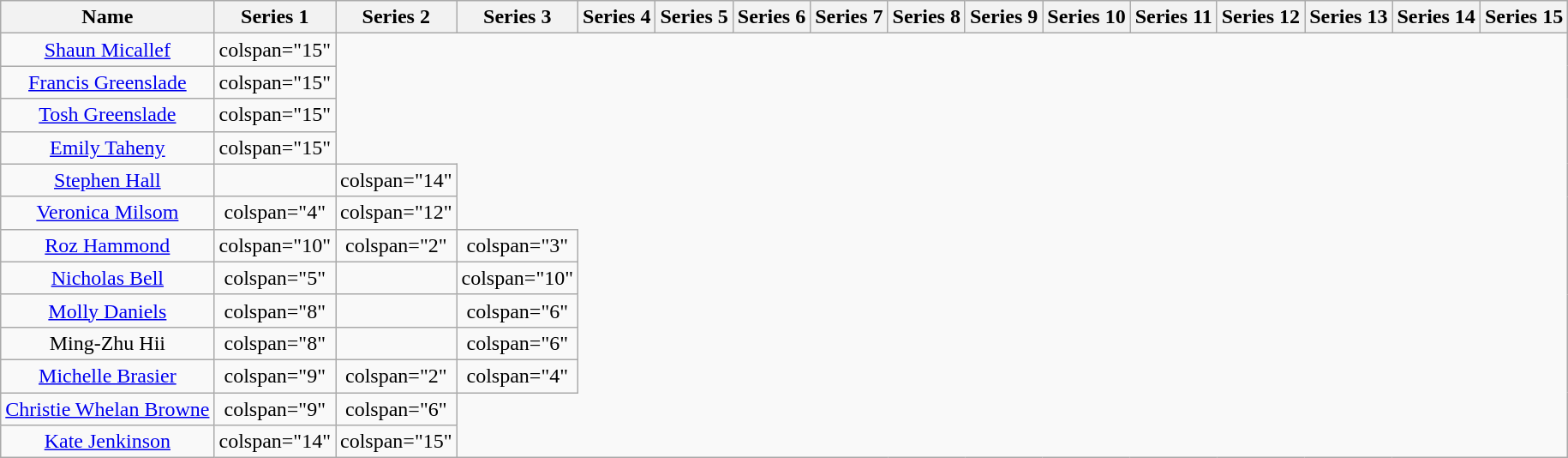<table class="wikitable" style="text-align:center;">
<tr>
<th>Name</th>
<th>Series 1</th>
<th>Series 2</th>
<th>Series 3</th>
<th>Series 4</th>
<th>Series 5</th>
<th>Series 6</th>
<th>Series 7</th>
<th>Series 8</th>
<th>Series 9</th>
<th>Series 10</th>
<th>Series 11</th>
<th>Series 12</th>
<th>Series 13</th>
<th>Series 14</th>
<th>Series 15</th>
</tr>
<tr>
<td><a href='#'>Shaun Micallef</a></td>
<td>colspan="15" </td>
</tr>
<tr>
<td><a href='#'>Francis Greenslade</a></td>
<td>colspan="15" </td>
</tr>
<tr>
<td><a href='#'>Tosh Greenslade</a></td>
<td>colspan="15" </td>
</tr>
<tr>
<td><a href='#'>Emily Taheny</a></td>
<td>colspan="15" </td>
</tr>
<tr>
<td><a href='#'>Stephen Hall</a></td>
<td></td>
<td>colspan="14" </td>
</tr>
<tr>
<td><a href='#'>Veronica Milsom</a></td>
<td>colspan="4" </td>
<td>colspan="12" </td>
</tr>
<tr>
<td><a href='#'>Roz Hammond</a></td>
<td>colspan="10" </td>
<td>colspan="2" </td>
<td>colspan="3" </td>
</tr>
<tr>
<td><a href='#'>Nicholas Bell</a></td>
<td>colspan="5" </td>
<td></td>
<td>colspan="10" </td>
</tr>
<tr>
<td><a href='#'>Molly Daniels</a></td>
<td>colspan="8" </td>
<td></td>
<td>colspan="6" </td>
</tr>
<tr>
<td>Ming-Zhu Hii</td>
<td>colspan="8" </td>
<td></td>
<td>colspan="6" </td>
</tr>
<tr>
<td><a href='#'>Michelle Brasier</a></td>
<td>colspan="9" </td>
<td>colspan="2" </td>
<td>colspan="4" </td>
</tr>
<tr>
<td><a href='#'>Christie Whelan Browne</a></td>
<td>colspan="9" </td>
<td>colspan="6" </td>
</tr>
<tr>
<td><a href='#'>Kate Jenkinson</a></td>
<td>colspan="14" </td>
<td>colspan="15" </td>
</tr>
</table>
